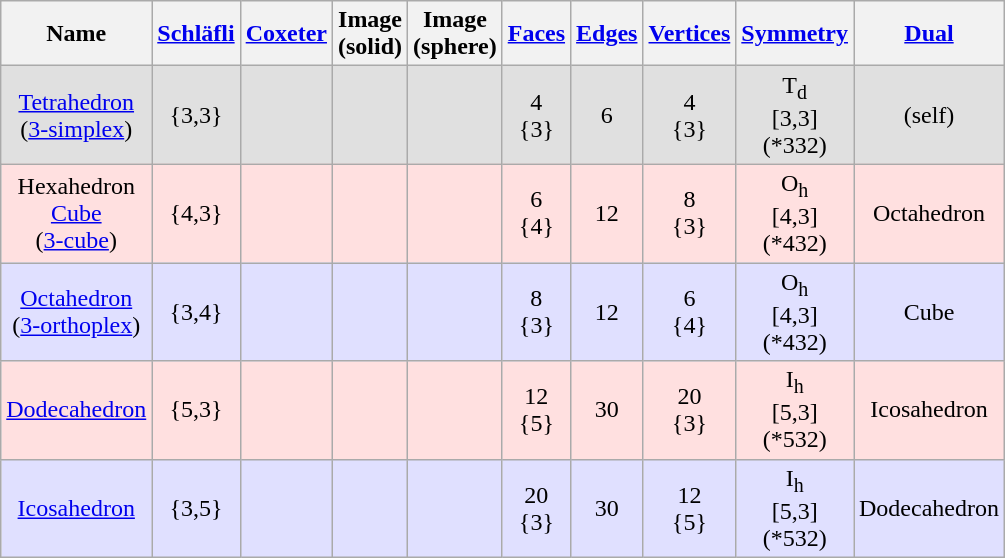<table class="wikitable" style="text-align:center;">
<tr>
<th>Name</th>
<th><a href='#'>Schläfli</a><br></th>
<th><a href='#'>Coxeter</a><br></th>
<th>Image<br>(solid)</th>
<th>Image<br>(sphere)</th>
<th><a href='#'>Faces</a><br></th>
<th><a href='#'>Edges</a></th>
<th><a href='#'>Vertices</a><br></th>
<th><a href='#'>Symmetry</a></th>
<th><a href='#'>Dual</a></th>
</tr>
<tr bgcolor="#e0e0e0">
<td><a href='#'>Tetrahedron</a><br>(<a href='#'>3-simplex</a>)</td>
<td>{3,3}</td>
<td></td>
<td></td>
<td></td>
<td>4<br>{3}</td>
<td>6</td>
<td>4<br>{3}</td>
<td>T<sub>d</sub><br>[3,3]<br>(*332)</td>
<td>(self)</td>
</tr>
<tr bgcolor="#ffe0e0">
<td>Hexahedron<br><a href='#'>Cube</a> <br>(<a href='#'>3-cube</a>)</td>
<td>{4,3}</td>
<td></td>
<td></td>
<td></td>
<td>6<br>{4}</td>
<td>12</td>
<td>8<br>{3}</td>
<td>O<sub>h</sub><br>[4,3]<br>(*432)</td>
<td>Octahedron</td>
</tr>
<tr bgcolor="#e0e0ff">
<td><a href='#'>Octahedron</a><br>(<a href='#'>3-orthoplex</a>)</td>
<td>{3,4}</td>
<td></td>
<td></td>
<td></td>
<td>8<br>{3}</td>
<td>12</td>
<td>6<br>{4}</td>
<td>O<sub>h</sub><br>[4,3]<br>(*432)</td>
<td>Cube</td>
</tr>
<tr bgcolor="#ffe0e0">
<td><a href='#'>Dodecahedron</a></td>
<td>{5,3}</td>
<td></td>
<td></td>
<td></td>
<td>12<br>{5}</td>
<td>30</td>
<td>20<br>{3}</td>
<td>I<sub>h</sub><br>[5,3]<br>(*532)</td>
<td>Icosahedron</td>
</tr>
<tr bgcolor="#e0e0ff">
<td><a href='#'>Icosahedron</a></td>
<td>{3,5}</td>
<td></td>
<td></td>
<td></td>
<td>20<br>{3}</td>
<td>30</td>
<td>12<br>{5}</td>
<td>I<sub>h</sub><br>[5,3]<br>(*532)</td>
<td>Dodecahedron</td>
</tr>
</table>
